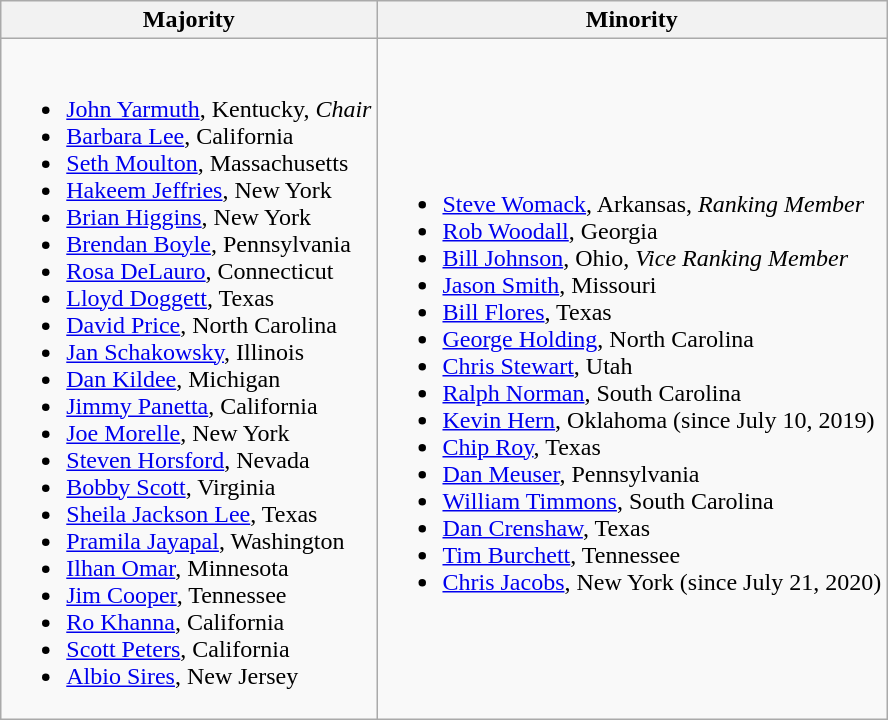<table class=wikitable>
<tr>
<th>Majority</th>
<th>Minority</th>
</tr>
<tr>
<td><br><ul><li><a href='#'>John Yarmuth</a>, Kentucky, <em>Chair</em></li><li><a href='#'>Barbara Lee</a>, California</li><li><a href='#'>Seth Moulton</a>, Massachusetts</li><li><a href='#'>Hakeem Jeffries</a>, New York</li><li><a href='#'>Brian Higgins</a>, New York</li><li><a href='#'>Brendan Boyle</a>, Pennsylvania</li><li><a href='#'>Rosa DeLauro</a>, Connecticut</li><li><a href='#'>Lloyd Doggett</a>, Texas</li><li><a href='#'>David Price</a>, North Carolina</li><li><a href='#'>Jan Schakowsky</a>, Illinois</li><li><a href='#'>Dan Kildee</a>, Michigan</li><li><a href='#'>Jimmy Panetta</a>, California</li><li><a href='#'>Joe Morelle</a>, New York</li><li><a href='#'>Steven Horsford</a>, Nevada</li><li><a href='#'>Bobby Scott</a>, Virginia</li><li><a href='#'>Sheila Jackson Lee</a>, Texas</li><li><a href='#'>Pramila Jayapal</a>, Washington</li><li><a href='#'>Ilhan Omar</a>, Minnesota</li><li><a href='#'>Jim Cooper</a>, Tennessee</li><li><a href='#'>Ro Khanna</a>, California</li><li><a href='#'>Scott Peters</a>, California</li><li><a href='#'>Albio Sires</a>, New Jersey</li></ul></td>
<td><br><ul><li><a href='#'>Steve Womack</a>, Arkansas, <em>Ranking Member</em></li><li><a href='#'>Rob Woodall</a>, Georgia</li><li><a href='#'>Bill Johnson</a>, Ohio, <em>Vice Ranking Member</em></li><li><a href='#'>Jason Smith</a>, Missouri</li><li><a href='#'>Bill Flores</a>, Texas</li><li><a href='#'>George Holding</a>, North Carolina</li><li><a href='#'>Chris Stewart</a>, Utah</li><li><a href='#'>Ralph Norman</a>, South Carolina</li><li><a href='#'>Kevin Hern</a>, Oklahoma (since July 10, 2019)</li><li><a href='#'>Chip Roy</a>, Texas</li><li><a href='#'>Dan Meuser</a>, Pennsylvania</li><li><a href='#'>William Timmons</a>, South Carolina</li><li><a href='#'>Dan Crenshaw</a>, Texas</li><li><a href='#'>Tim Burchett</a>, Tennessee</li><li><a href='#'>Chris Jacobs</a>, New York (since July 21, 2020)</li></ul></td>
</tr>
</table>
